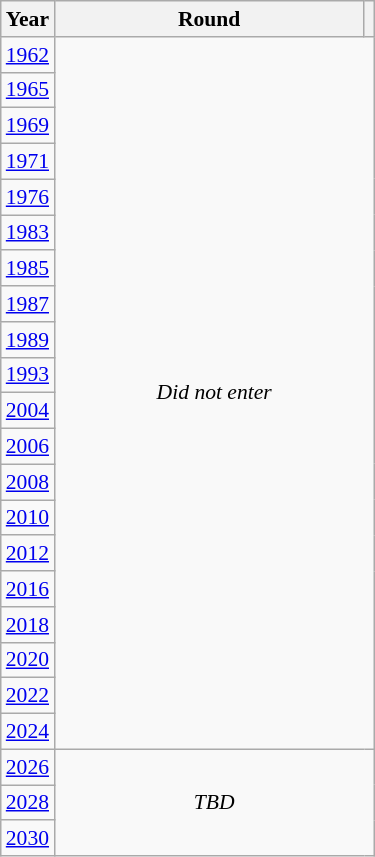<table class="wikitable" style="text-align: center; font-size:90%">
<tr>
<th>Year</th>
<th style="width:200px">Round</th>
<th></th>
</tr>
<tr>
<td><a href='#'>1962</a></td>
<td colspan="2" rowspan="20"><em>Did not enter</em></td>
</tr>
<tr>
<td><a href='#'>1965</a></td>
</tr>
<tr>
<td><a href='#'>1969</a></td>
</tr>
<tr>
<td><a href='#'>1971</a></td>
</tr>
<tr>
<td><a href='#'>1976</a></td>
</tr>
<tr>
<td><a href='#'>1983</a></td>
</tr>
<tr>
<td><a href='#'>1985</a></td>
</tr>
<tr>
<td><a href='#'>1987</a></td>
</tr>
<tr>
<td><a href='#'>1989</a></td>
</tr>
<tr>
<td><a href='#'>1993</a></td>
</tr>
<tr>
<td><a href='#'>2004</a></td>
</tr>
<tr>
<td><a href='#'>2006</a></td>
</tr>
<tr>
<td><a href='#'>2008</a></td>
</tr>
<tr>
<td><a href='#'>2010</a></td>
</tr>
<tr>
<td><a href='#'>2012</a></td>
</tr>
<tr>
<td><a href='#'>2016</a></td>
</tr>
<tr>
<td><a href='#'>2018</a></td>
</tr>
<tr>
<td><a href='#'>2020</a></td>
</tr>
<tr>
<td><a href='#'>2022</a></td>
</tr>
<tr>
<td><a href='#'>2024</a></td>
</tr>
<tr>
<td><a href='#'>2026</a></td>
<td colspan="2" rowspan="3"><em>TBD</em></td>
</tr>
<tr>
<td><a href='#'>2028</a></td>
</tr>
<tr>
<td><a href='#'>2030</a></td>
</tr>
</table>
